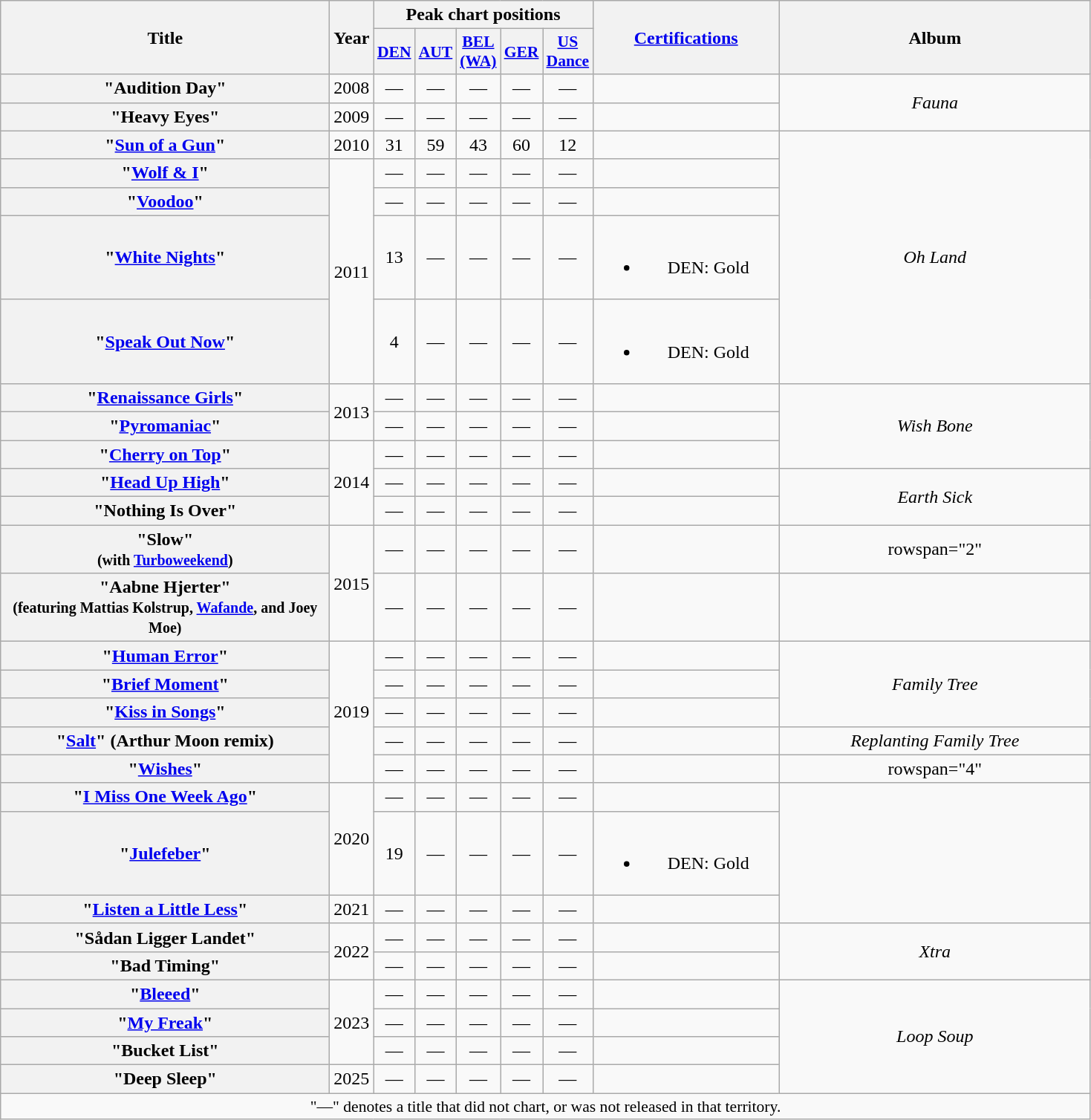<table class="wikitable plainrowheaders" style="text-align:center">
<tr>
<th scope="col" rowspan="2" style="width:18em;">Title</th>
<th scope="col" rowspan="2" style="width:1em;">Year</th>
<th scope="col" colspan="5" style="width:3em;">Peak chart positions</th>
<th scope="col" rowspan="2" style="width:10em;"><a href='#'>Certifications</a></th>
<th scope="col" rowspan="2" style="width:17em;">Album</th>
</tr>
<tr>
<th scope="col" style="width:2em;font-size:90%;"><a href='#'>DEN</a><br></th>
<th scope="col" style="width:2em;font-size:90%;"><a href='#'>AUT</a><br></th>
<th scope="col" style="width:2em;font-size:90%;"><a href='#'>BEL<br>(WA)</a><br></th>
<th scope="col" style="width:2em;font-size:90%;"><a href='#'>GER</a><br></th>
<th scope="col" style="width:2em;font-size:90%;"><a href='#'>US<br>Dance</a><br></th>
</tr>
<tr>
<th scope="row">"Audition Day"</th>
<td>2008</td>
<td>—</td>
<td>—</td>
<td>—</td>
<td>—</td>
<td>—</td>
<td></td>
<td rowspan="2"><em>Fauna</em></td>
</tr>
<tr>
<th scope="row">"Heavy Eyes"</th>
<td>2009</td>
<td>—</td>
<td>—</td>
<td>—</td>
<td>—</td>
<td>—</td>
<td></td>
</tr>
<tr>
<th scope="row">"<a href='#'>Sun of a Gun</a>"</th>
<td>2010</td>
<td>31</td>
<td>59</td>
<td>43</td>
<td>60</td>
<td>12</td>
<td></td>
<td rowspan="5"><em>Oh Land</em></td>
</tr>
<tr>
<th scope="row">"<a href='#'>Wolf & I</a>"</th>
<td rowspan="4">2011</td>
<td>—</td>
<td>—</td>
<td>—</td>
<td>—</td>
<td>—</td>
<td></td>
</tr>
<tr>
<th scope="row">"<a href='#'>Voodoo</a>"</th>
<td>—</td>
<td>—</td>
<td>—</td>
<td>—</td>
<td>—</td>
<td></td>
</tr>
<tr>
<th scope="row">"<a href='#'>White Nights</a>"</th>
<td>13</td>
<td>—</td>
<td>—</td>
<td>—</td>
<td>—</td>
<td><br><ul><li>DEN: Gold</li></ul></td>
</tr>
<tr>
<th scope="row">"<a href='#'>Speak Out Now</a>"</th>
<td>4</td>
<td>—</td>
<td>—</td>
<td>—</td>
<td>—</td>
<td><br><ul><li>DEN: Gold</li></ul></td>
</tr>
<tr>
<th scope="row">"<a href='#'>Renaissance Girls</a>"</th>
<td rowspan="2">2013</td>
<td>—</td>
<td>—</td>
<td>—</td>
<td>—</td>
<td>—</td>
<td></td>
<td rowspan="3"><em>Wish Bone</em></td>
</tr>
<tr>
<th scope="row">"<a href='#'>Pyromaniac</a>"</th>
<td>—</td>
<td>—</td>
<td>—</td>
<td>—</td>
<td>—</td>
<td></td>
</tr>
<tr>
<th scope="row">"<a href='#'>Cherry on Top</a>"</th>
<td rowspan="3">2014</td>
<td>—</td>
<td>—</td>
<td>—</td>
<td>—</td>
<td>—</td>
<td></td>
</tr>
<tr>
<th scope="row">"<a href='#'>Head Up High</a>"</th>
<td>—</td>
<td>—</td>
<td>—</td>
<td>—</td>
<td>—</td>
<td></td>
<td rowspan="2"><em>Earth Sick</em></td>
</tr>
<tr>
<th scope="row">"Nothing Is Over"</th>
<td>—</td>
<td>—</td>
<td>—</td>
<td>—</td>
<td>—</td>
<td></td>
</tr>
<tr>
<th scope="row">"Slow"<br><small>(with <a href='#'>Turboweekend</a>)</small></th>
<td rowspan="2">2015</td>
<td>—</td>
<td>—</td>
<td>—</td>
<td>—</td>
<td>—</td>
<td></td>
<td>rowspan="2" </td>
</tr>
<tr>
<th scope="row">"Aabne Hjerter"<br><small>(featuring Mattias Kolstrup, <a href='#'>Wafande</a>, and Joey Moe)</small></th>
<td>—</td>
<td>—</td>
<td>—</td>
<td>—</td>
<td>—</td>
<td></td>
</tr>
<tr>
<th scope="row">"<a href='#'>Human Error</a>"</th>
<td rowspan="5">2019</td>
<td>—</td>
<td>—</td>
<td>—</td>
<td>—</td>
<td>—</td>
<td></td>
<td rowspan="3"><em>Family Tree</em></td>
</tr>
<tr>
<th scope="row">"<a href='#'>Brief Moment</a>"</th>
<td>—</td>
<td>—</td>
<td>—</td>
<td>—</td>
<td>—</td>
<td></td>
</tr>
<tr>
<th scope="row">"<a href='#'>Kiss in Songs</a>"</th>
<td>—</td>
<td>—</td>
<td>—</td>
<td>—</td>
<td>—</td>
<td></td>
</tr>
<tr>
<th scope="row">"<a href='#'>Salt</a>" (Arthur Moon remix)</th>
<td>—</td>
<td>—</td>
<td>—</td>
<td>—</td>
<td>—</td>
<td></td>
<td><em>Replanting Family Tree</em></td>
</tr>
<tr>
<th scope="row">"<a href='#'>Wishes</a>"</th>
<td>—</td>
<td>—</td>
<td>—</td>
<td>—</td>
<td>—</td>
<td></td>
<td>rowspan="4" </td>
</tr>
<tr>
<th scope="row">"<a href='#'>I Miss One Week Ago</a>"</th>
<td rowspan="2">2020</td>
<td>—</td>
<td>—</td>
<td>—</td>
<td>—</td>
<td>—</td>
<td></td>
</tr>
<tr>
<th scope="row">"<a href='#'>Julefeber</a>"</th>
<td>19</td>
<td>—</td>
<td>—</td>
<td>—</td>
<td>—</td>
<td><br><ul><li>DEN: Gold</li></ul></td>
</tr>
<tr>
<th scope="row">"<a href='#'>Listen a Little Less</a>"</th>
<td>2021</td>
<td>—</td>
<td>—</td>
<td>—</td>
<td>—</td>
<td>—</td>
<td></td>
</tr>
<tr>
<th scope="row">"Sådan Ligger Landet"</th>
<td rowspan="2">2022</td>
<td>—</td>
<td>—</td>
<td>—</td>
<td>—</td>
<td>—</td>
<td></td>
<td rowspan="2"><em>Xtra</em></td>
</tr>
<tr>
<th scope="row">"Bad Timing"</th>
<td>—</td>
<td>—</td>
<td>—</td>
<td>—</td>
<td>—</td>
<td></td>
</tr>
<tr>
<th scope="row">"<a href='#'>Bleeed</a>"</th>
<td rowspan="3">2023</td>
<td>—</td>
<td>—</td>
<td>—</td>
<td>—</td>
<td>—</td>
<td></td>
<td rowspan="4"><em>Loop Soup</em></td>
</tr>
<tr>
<th scope="row">"<a href='#'>My Freak</a>"</th>
<td>—</td>
<td>—</td>
<td>—</td>
<td>—</td>
<td>—</td>
<td></td>
</tr>
<tr>
<th scope="row">"Bucket List"</th>
<td>—</td>
<td>—</td>
<td>—</td>
<td>—</td>
<td>—</td>
<td></td>
</tr>
<tr>
<th scope="row">"Deep Sleep"</th>
<td>2025</td>
<td>—</td>
<td>—</td>
<td>—</td>
<td>—</td>
<td>—</td>
<td></td>
</tr>
<tr>
<td colspan="9" style="font-size:90%">"—" denotes a title that did not chart, or was not released in that territory.</td>
</tr>
</table>
